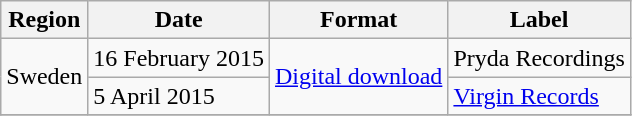<table class=wikitable>
<tr>
<th>Region</th>
<th>Date</th>
<th>Format</th>
<th>Label</th>
</tr>
<tr>
<td rowspan=2>Sweden</td>
<td>16 February 2015</td>
<td rowspan=2><a href='#'>Digital download</a></td>
<td>Pryda Recordings</td>
</tr>
<tr>
<td>5 April 2015</td>
<td><a href='#'>Virgin Records</a></td>
</tr>
<tr>
</tr>
</table>
